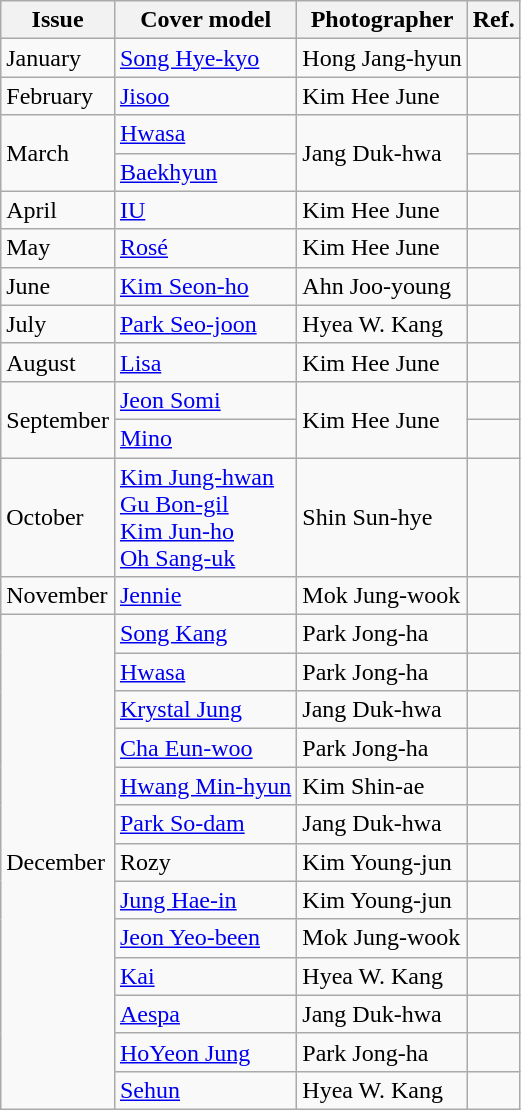<table class="sortable wikitable">
<tr>
<th>Issue</th>
<th>Cover model</th>
<th>Photographer</th>
<th>Ref.</th>
</tr>
<tr>
<td>January</td>
<td><a href='#'>Song Hye-kyo</a></td>
<td>Hong Jang-hyun</td>
<td></td>
</tr>
<tr>
<td>February</td>
<td><a href='#'>Jisoo</a></td>
<td>Kim Hee June</td>
<td></td>
</tr>
<tr>
<td rowspan="2">March</td>
<td><a href='#'>Hwasa</a></td>
<td rowspan="2">Jang Duk-hwa</td>
<td></td>
</tr>
<tr>
<td><a href='#'>Baekhyun</a></td>
<td></td>
</tr>
<tr>
<td>April</td>
<td><a href='#'>IU</a></td>
<td>Kim Hee June</td>
<td></td>
</tr>
<tr>
<td>May</td>
<td><a href='#'>Rosé</a></td>
<td>Kim Hee June</td>
<td></td>
</tr>
<tr>
<td>June</td>
<td><a href='#'>Kim Seon-ho</a></td>
<td>Ahn Joo-young</td>
<td></td>
</tr>
<tr>
<td>July</td>
<td><a href='#'>Park Seo-joon</a></td>
<td>Hyea W. Kang</td>
<td></td>
</tr>
<tr>
<td>August</td>
<td><a href='#'>Lisa</a></td>
<td>Kim Hee June</td>
<td></td>
</tr>
<tr>
<td rowspan="2">September</td>
<td><a href='#'>Jeon Somi</a></td>
<td rowspan="2">Kim Hee June</td>
<td></td>
</tr>
<tr>
<td><a href='#'>Mino</a></td>
<td></td>
</tr>
<tr>
<td>October</td>
<td><a href='#'>Kim Jung-hwan</a><br><a href='#'>Gu Bon-gil</a><br><a href='#'>Kim Jun-ho</a><br><a href='#'>Oh Sang-uk</a></td>
<td>Shin Sun-hye</td>
<td></td>
</tr>
<tr>
<td>November</td>
<td><a href='#'>Jennie</a></td>
<td>Mok Jung-wook</td>
<td></td>
</tr>
<tr>
<td rowspan="13">December</td>
<td><a href='#'>Song Kang</a></td>
<td>Park Jong-ha</td>
<td></td>
</tr>
<tr>
<td><a href='#'>Hwasa</a></td>
<td>Park Jong-ha</td>
<td></td>
</tr>
<tr>
<td><a href='#'>Krystal Jung</a></td>
<td>Jang Duk-hwa</td>
<td></td>
</tr>
<tr>
<td><a href='#'>Cha Eun-woo</a></td>
<td>Park Jong-ha</td>
<td></td>
</tr>
<tr>
<td><a href='#'>Hwang Min-hyun</a></td>
<td>Kim Shin-ae</td>
<td></td>
</tr>
<tr>
<td><a href='#'>Park So-dam</a></td>
<td>Jang Duk-hwa</td>
<td></td>
</tr>
<tr>
<td>Rozy</td>
<td>Kim Young-jun</td>
<td></td>
</tr>
<tr>
<td><a href='#'>Jung Hae-in</a></td>
<td>Kim Young-jun</td>
<td></td>
</tr>
<tr>
<td><a href='#'>Jeon Yeo-been</a></td>
<td>Mok Jung-wook</td>
<td></td>
</tr>
<tr>
<td><a href='#'>Kai</a></td>
<td>Hyea W. Kang</td>
<td></td>
</tr>
<tr>
<td><a href='#'>Aespa</a></td>
<td>Jang Duk-hwa</td>
<td></td>
</tr>
<tr>
<td><a href='#'>HoYeon Jung</a></td>
<td>Park Jong-ha</td>
<td></td>
</tr>
<tr>
<td><a href='#'>Sehun</a></td>
<td>Hyea W. Kang</td>
<td></td>
</tr>
</table>
